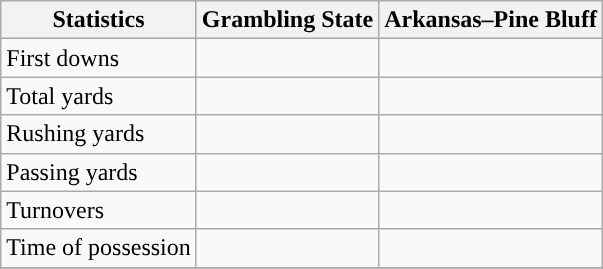<table class="wikitable">
<tr>
<th>Statistics</th>
<th>Grambling State</th>
<th>Arkansas–Pine Bluff</th>
</tr>
<tr>
<td>First downs</td>
<td> </td>
<td> </td>
</tr>
<tr>
<td>Total yards</td>
<td> </td>
<td> </td>
</tr>
<tr>
<td>Rushing yards</td>
<td> </td>
<td> </td>
</tr>
<tr>
<td>Passing yards</td>
<td> </td>
<td> </td>
</tr>
<tr>
<td>Turnovers</td>
<td> </td>
<td> </td>
</tr>
<tr>
<td>Time of possession</td>
<td> </td>
<td> </td>
</tr>
<tr>
</tr>
</table>
